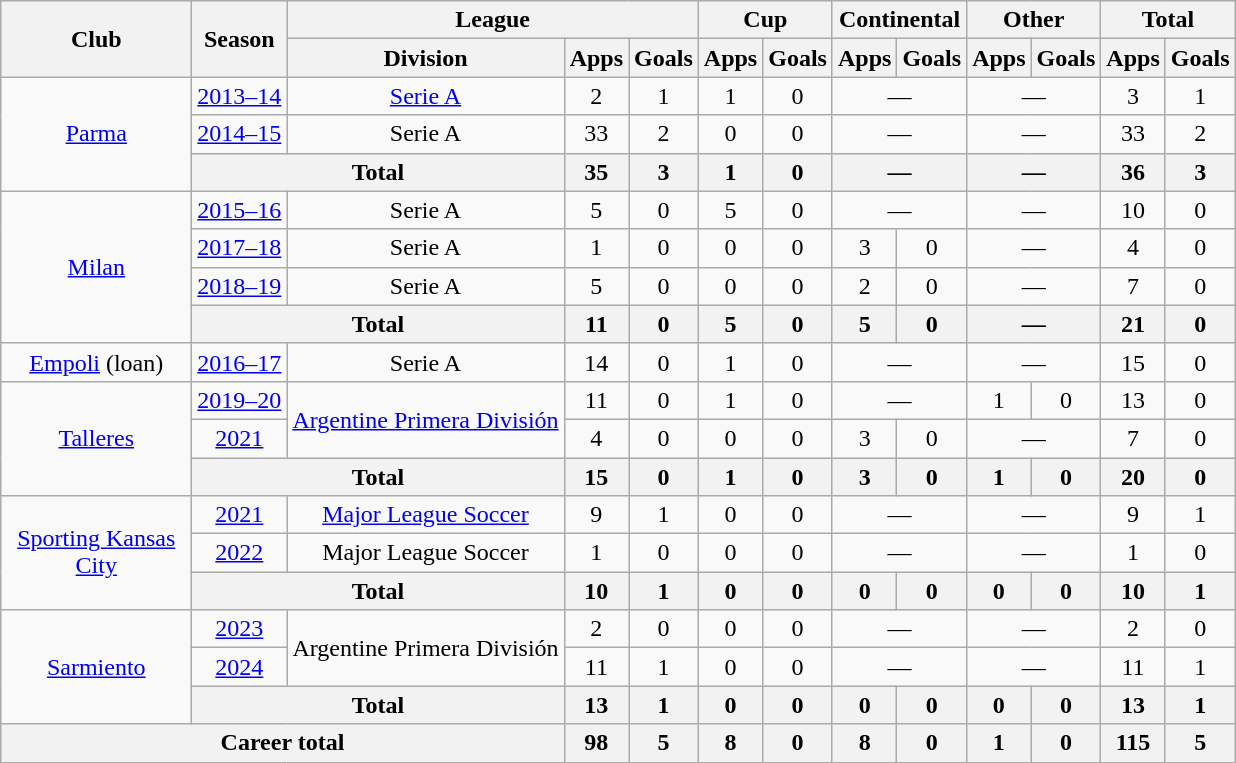<table class="wikitable" style="text-align: center;">
<tr>
<th rowspan="2" width="120">Club</th>
<th rowspan="2">Season</th>
<th colspan="3">League</th>
<th colspan="2">Cup</th>
<th colspan="2">Continental</th>
<th colspan="2">Other</th>
<th colspan="2">Total</th>
</tr>
<tr>
<th>Division</th>
<th>Apps</th>
<th>Goals</th>
<th>Apps</th>
<th>Goals</th>
<th>Apps</th>
<th>Goals</th>
<th>Apps</th>
<th>Goals</th>
<th>Apps</th>
<th>Goals</th>
</tr>
<tr>
<td rowspan="3"><a href='#'>Parma</a></td>
<td><a href='#'>2013–14</a></td>
<td><a href='#'>Serie A</a></td>
<td>2</td>
<td>1</td>
<td>1</td>
<td>0</td>
<td colspan=2>—</td>
<td colspan=2>—</td>
<td>3</td>
<td>1</td>
</tr>
<tr>
<td><a href='#'>2014–15</a></td>
<td>Serie A</td>
<td>33</td>
<td>2</td>
<td>0</td>
<td>0</td>
<td colspan=2>—</td>
<td colspan=2>—</td>
<td>33</td>
<td>2</td>
</tr>
<tr>
<th colspan="2">Total</th>
<th>35</th>
<th>3</th>
<th>1</th>
<th>0</th>
<th colspan=2>—</th>
<th colspan=2>—</th>
<th>36</th>
<th>3</th>
</tr>
<tr>
<td rowspan="4"><a href='#'>Milan</a></td>
<td><a href='#'>2015–16</a></td>
<td>Serie A</td>
<td>5</td>
<td>0</td>
<td>5</td>
<td>0</td>
<td colspan=2>—</td>
<td colspan=2>—</td>
<td>10</td>
<td>0</td>
</tr>
<tr>
<td><a href='#'>2017–18</a></td>
<td>Serie A</td>
<td>1</td>
<td>0</td>
<td>0</td>
<td>0</td>
<td>3</td>
<td>0</td>
<td colspan=2>—</td>
<td>4</td>
<td>0</td>
</tr>
<tr>
<td><a href='#'>2018–19</a></td>
<td>Serie A</td>
<td>5</td>
<td>0</td>
<td>0</td>
<td>0</td>
<td>2</td>
<td>0</td>
<td colspan=2>—</td>
<td>7</td>
<td>0</td>
</tr>
<tr>
<th colspan="2">Total</th>
<th>11</th>
<th>0</th>
<th>5</th>
<th>0</th>
<th>5</th>
<th>0</th>
<th colspan=2>—</th>
<th>21</th>
<th>0</th>
</tr>
<tr>
<td><a href='#'>Empoli</a> (loan)</td>
<td><a href='#'>2016–17</a></td>
<td>Serie A</td>
<td>14</td>
<td>0</td>
<td>1</td>
<td>0</td>
<td colspan=2>—</td>
<td colspan=2>—</td>
<td>15</td>
<td>0</td>
</tr>
<tr>
<td rowspan="3"><a href='#'>Talleres</a></td>
<td><a href='#'>2019–20</a></td>
<td rowspan="2"><a href='#'>Argentine Primera División</a></td>
<td>11</td>
<td>0</td>
<td>1</td>
<td>0</td>
<td colspan="2">—</td>
<td>1</td>
<td>0</td>
<td>13</td>
<td>0</td>
</tr>
<tr>
<td><a href='#'>2021</a></td>
<td>4</td>
<td>0</td>
<td>0</td>
<td>0</td>
<td>3</td>
<td>0</td>
<td colspan="2">—</td>
<td>7</td>
<td>0</td>
</tr>
<tr>
<th colspan="2">Total</th>
<th>15</th>
<th>0</th>
<th>1</th>
<th>0</th>
<th>3</th>
<th>0</th>
<th>1</th>
<th>0</th>
<th>20</th>
<th>0</th>
</tr>
<tr>
<td rowspan="3"><a href='#'>Sporting Kansas City</a></td>
<td><a href='#'>2021</a></td>
<td><a href='#'>Major League Soccer</a></td>
<td>9</td>
<td>1</td>
<td>0</td>
<td>0</td>
<td colspan="2">—</td>
<td colspan="2">—</td>
<td>9</td>
<td>1</td>
</tr>
<tr>
<td><a href='#'>2022</a></td>
<td>Major League Soccer</td>
<td>1</td>
<td>0</td>
<td>0</td>
<td>0</td>
<td colspan="2">—</td>
<td colspan="2">—</td>
<td>1</td>
<td>0</td>
</tr>
<tr>
<th colspan="2">Total</th>
<th>10</th>
<th>1</th>
<th>0</th>
<th>0</th>
<th>0</th>
<th>0</th>
<th>0</th>
<th>0</th>
<th>10</th>
<th>1</th>
</tr>
<tr>
<td rowspan="3"><a href='#'>Sarmiento</a></td>
<td><a href='#'>2023</a></td>
<td rowspan="2">Argentine Primera División</td>
<td>2</td>
<td>0</td>
<td>0</td>
<td>0</td>
<td colspan="2">—</td>
<td colspan="2">—</td>
<td>2</td>
<td>0</td>
</tr>
<tr>
<td><a href='#'>2024</a></td>
<td>11</td>
<td>1</td>
<td>0</td>
<td>0</td>
<td colspan="2">—</td>
<td colspan="2">—</td>
<td>11</td>
<td>1</td>
</tr>
<tr>
<th colspan="2">Total</th>
<th>13</th>
<th>1</th>
<th>0</th>
<th>0</th>
<th>0</th>
<th>0</th>
<th>0</th>
<th>0</th>
<th>13</th>
<th>1</th>
</tr>
<tr>
<th colspan="3">Career total</th>
<th>98</th>
<th>5</th>
<th>8</th>
<th>0</th>
<th>8</th>
<th>0</th>
<th>1</th>
<th>0</th>
<th>115</th>
<th>5</th>
</tr>
</table>
